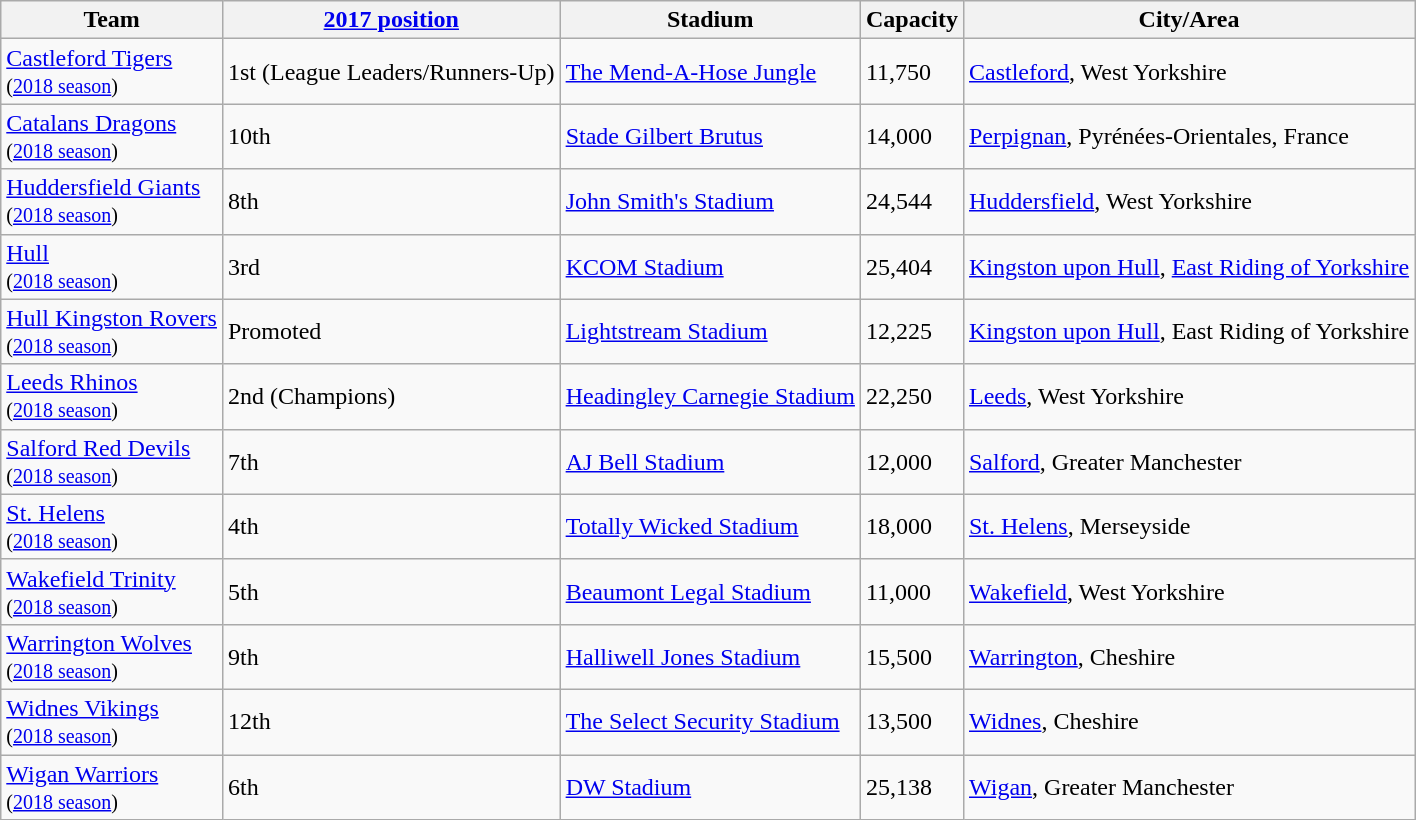<table style="width:550;" class="wikitable sortable">
<tr>
<th>Team</th>
<th><a href='#'>2017 position</a></th>
<th>Stadium</th>
<th>Capacity</th>
<th>City/Area</th>
</tr>
<tr>
<td> <a href='#'>Castleford Tigers</a><br><small>(<a href='#'>2018 season</a>)</small></td>
<td>1st (League Leaders/Runners-Up)</td>
<td><a href='#'>The Mend-A-Hose Jungle</a></td>
<td>11,750</td>
<td><a href='#'>Castleford</a>, West Yorkshire</td>
</tr>
<tr>
<td> <a href='#'>Catalans Dragons</a><br><small>(<a href='#'>2018 season</a>)</small></td>
<td>10th</td>
<td><a href='#'>Stade Gilbert Brutus</a></td>
<td>14,000</td>
<td><a href='#'>Perpignan</a>, Pyrénées-Orientales, France</td>
</tr>
<tr>
<td> <a href='#'>Huddersfield Giants</a><br><small>(<a href='#'>2018 season</a>)</small></td>
<td>8th</td>
<td><a href='#'>John Smith's Stadium</a></td>
<td>24,544</td>
<td><a href='#'>Huddersfield</a>, West Yorkshire</td>
</tr>
<tr>
<td> <a href='#'>Hull</a><br><small>(<a href='#'>2018 season</a>)</small></td>
<td>3rd</td>
<td><a href='#'>KCOM Stadium</a></td>
<td>25,404</td>
<td><a href='#'>Kingston upon Hull</a>, <a href='#'>East Riding of Yorkshire</a></td>
</tr>
<tr>
<td> <a href='#'>Hull Kingston Rovers</a><br><small>(<a href='#'>2018 season</a>)</small></td>
<td>Promoted</td>
<td><a href='#'>Lightstream Stadium</a></td>
<td>12,225</td>
<td><a href='#'>Kingston upon Hull</a>, East Riding of Yorkshire</td>
</tr>
<tr>
<td> <a href='#'>Leeds Rhinos</a><br><small>(<a href='#'>2018 season</a>)</small></td>
<td>2nd (Champions)</td>
<td><a href='#'>Headingley Carnegie Stadium</a></td>
<td>22,250</td>
<td><a href='#'>Leeds</a>, West Yorkshire</td>
</tr>
<tr>
<td> <a href='#'>Salford Red Devils</a><br><small>(<a href='#'>2018 season</a>)</small></td>
<td>7th</td>
<td><a href='#'>AJ Bell Stadium</a></td>
<td>12,000</td>
<td><a href='#'>Salford</a>, Greater Manchester</td>
</tr>
<tr>
<td> <a href='#'>St. Helens</a><br><small>(<a href='#'>2018 season</a>)</small></td>
<td>4th</td>
<td><a href='#'>Totally Wicked Stadium</a></td>
<td>18,000</td>
<td><a href='#'>St. Helens</a>, Merseyside</td>
</tr>
<tr>
<td> <a href='#'>Wakefield Trinity</a><br><small>(<a href='#'>2018 season</a>)</small></td>
<td>5th</td>
<td><a href='#'>Beaumont Legal Stadium</a></td>
<td>11,000</td>
<td><a href='#'>Wakefield</a>, West Yorkshire</td>
</tr>
<tr>
<td> <a href='#'>Warrington Wolves</a><br><small>(<a href='#'>2018 season</a>)</small></td>
<td>9th</td>
<td><a href='#'>Halliwell Jones Stadium</a></td>
<td>15,500</td>
<td><a href='#'>Warrington</a>, Cheshire</td>
</tr>
<tr>
<td> <a href='#'>Widnes Vikings</a><br><small>(<a href='#'>2018 season</a>)</small></td>
<td>12th</td>
<td><a href='#'>The Select Security Stadium</a></td>
<td>13,500</td>
<td><a href='#'>Widnes</a>, Cheshire</td>
</tr>
<tr>
<td> <a href='#'>Wigan Warriors</a><br><small>(<a href='#'>2018 season</a>)</small></td>
<td>6th</td>
<td><a href='#'>DW Stadium</a></td>
<td>25,138</td>
<td><a href='#'>Wigan</a>, Greater Manchester</td>
</tr>
</table>
